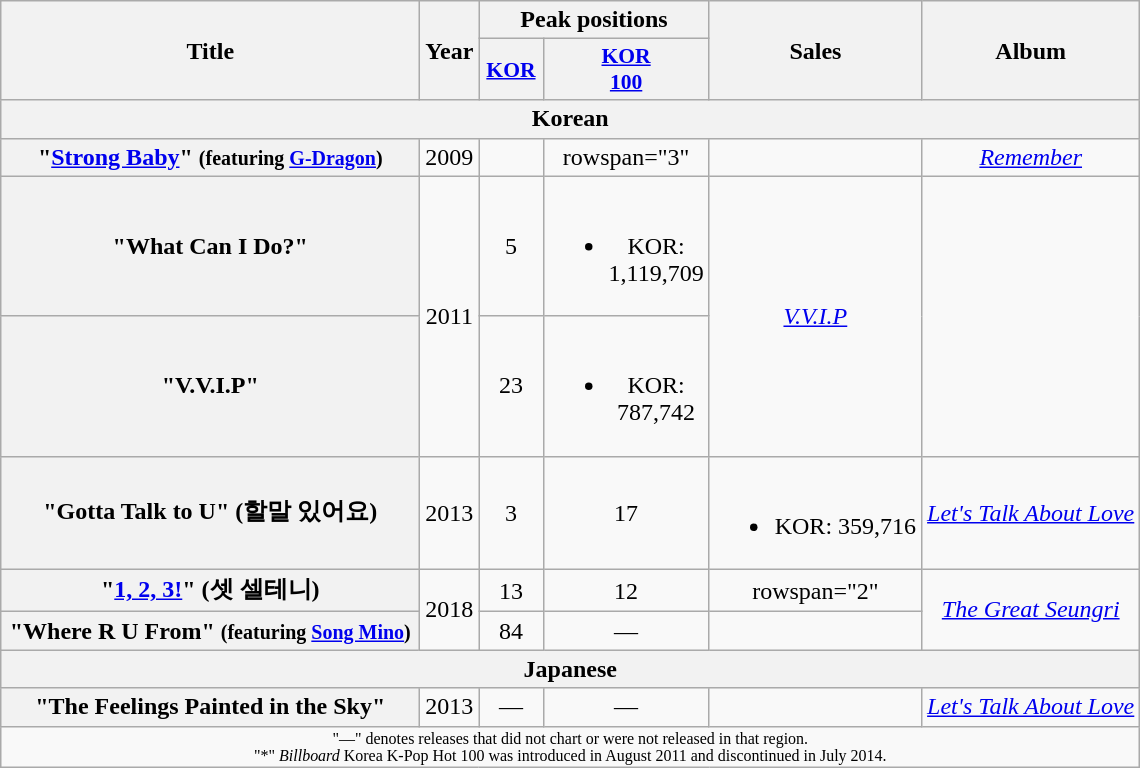<table class="wikitable plainrowheaders" style="text-align:center;">
<tr>
<th scope="col" rowspan="2" style="width:17em;">Title</th>
<th scope="col" rowspan="2">Year</th>
<th scope="col" colspan="2">Peak positions</th>
<th scope="col" rowspan="2">Sales</th>
<th scope="col" rowspan="2">Album</th>
</tr>
<tr>
<th style="width:2.5em;font-size:90%"><a href='#'>KOR</a><br></th>
<th style="width:2.5em;font-size:90%"><a href='#'>KOR<br>100</a><br></th>
</tr>
<tr>
<th colspan="6">Korean</th>
</tr>
<tr>
<th scope="row">"<a href='#'>Strong Baby</a>" <small>(featuring <a href='#'>G-Dragon</a>)</small></th>
<td>2009</td>
<td></td>
<td>rowspan="3" </td>
<td></td>
<td><em><a href='#'>Remember</a></em></td>
</tr>
<tr>
<th scope="row">"What Can I Do?"</th>
<td rowspan="2">2011</td>
<td>5</td>
<td><br><ul><li>KOR: 1,119,709</li></ul></td>
<td rowspan="2"><em><a href='#'>V.V.I.P</a></em></td>
</tr>
<tr>
<th scope="row">"V.V.I.P"</th>
<td>23</td>
<td><br><ul><li>KOR: 787,742</li></ul></td>
</tr>
<tr>
<th scope="row">"Gotta Talk to U" (할말 있어요)</th>
<td>2013</td>
<td>3</td>
<td>17</td>
<td><br><ul><li>KOR: 359,716</li></ul></td>
<td><em><a href='#'>Let's Talk About Love</a></em></td>
</tr>
<tr>
<th scope="row">"<a href='#'>1, 2, 3!</a>" (셋 셀테니)</th>
<td rowspan="2">2018</td>
<td>13</td>
<td>12</td>
<td>rowspan="2" </td>
<td rowspan="2"><em><a href='#'>The Great Seungri</a></em></td>
</tr>
<tr>
<th scope="row">"Where R U From" <small>(featuring <a href='#'>Song Mino</a>)</small></th>
<td>84</td>
<td>—</td>
</tr>
<tr>
<th colspan="6">Japanese</th>
</tr>
<tr>
<th scope="row">"The Feelings Painted in the Sky"</th>
<td>2013</td>
<td>—</td>
<td>—</td>
<td></td>
<td><em><a href='#'>Let's Talk About Love</a></em></td>
</tr>
<tr>
<td colspan="6" style="font-size:8pt;">"—" denotes releases that did not chart or were not released in that region.<br> "*" <em>Billboard</em> Korea K-Pop Hot 100 was introduced in August 2011 and discontinued in July 2014.<br></td>
</tr>
</table>
